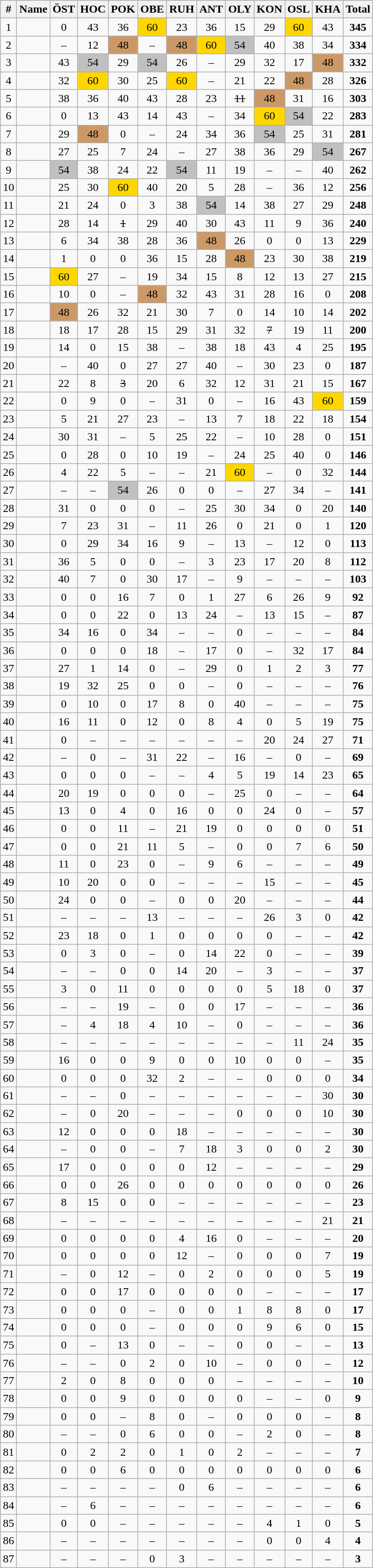<table class="wikitable sortable" style="text-align:center;">
<tr>
<th>#</th>
<th>Name</th>
<th>ÖST</th>
<th>HOC</th>
<th>POK</th>
<th>OBE</th>
<th>RUH</th>
<th>ANT</th>
<th>OLY</th>
<th>KON</th>
<th>OSL</th>
<th>KHA</th>
<th>Total</th>
</tr>
<tr>
<td>1</td>
<td align="left"></td>
<td>0</td>
<td>43</td>
<td>36</td>
<td bgcolor="gold">60</td>
<td>23</td>
<td>36</td>
<td>15</td>
<td>29</td>
<td bgcolor="gold">60</td>
<td>43</td>
<td><strong>345</strong></td>
</tr>
<tr>
<td>2</td>
<td align="left"></td>
<td>–</td>
<td>12</td>
<td bgcolor=CC9966>48</td>
<td>–</td>
<td bgcolor=CC9966>48</td>
<td bgcolor="gold">60</td>
<td bgcolor="silver">54</td>
<td>40</td>
<td>38</td>
<td>34</td>
<td><strong>334</strong></td>
</tr>
<tr>
<td>3</td>
<td align="left"></td>
<td>43</td>
<td bgcolor="silver">54</td>
<td>29</td>
<td bgcolor="silver">54</td>
<td>26</td>
<td>–</td>
<td>29</td>
<td>32</td>
<td>17</td>
<td bgcolor=CC9966>48</td>
<td><strong>332</strong></td>
</tr>
<tr>
<td>4</td>
<td align="left"></td>
<td>32</td>
<td bgcolor="gold">60</td>
<td>30</td>
<td>25</td>
<td bgcolor="gold">60</td>
<td>–</td>
<td>21</td>
<td>22</td>
<td bgcolor=CC9966>48</td>
<td>28</td>
<td><strong>326</strong></td>
</tr>
<tr>
<td>5</td>
<td align="left"></td>
<td>38</td>
<td>36</td>
<td>40</td>
<td>43</td>
<td>28</td>
<td>23</td>
<td><s>11</s></td>
<td bgcolor=CC9966>48</td>
<td>31</td>
<td>16</td>
<td><strong>303</strong></td>
</tr>
<tr>
<td>6</td>
<td align="left"></td>
<td>0</td>
<td>13</td>
<td>43</td>
<td>14</td>
<td>43</td>
<td>–</td>
<td>34</td>
<td bgcolor="gold">60</td>
<td bgcolor="silver">54</td>
<td>22</td>
<td><strong>283</strong></td>
</tr>
<tr>
<td>7</td>
<td align="left"></td>
<td>29</td>
<td bgcolor=CC9966>48</td>
<td>0</td>
<td>–</td>
<td>24</td>
<td>34</td>
<td>36</td>
<td bgcolor="silver">54</td>
<td>25</td>
<td>31</td>
<td><strong>281</strong></td>
</tr>
<tr>
<td>8</td>
<td align="left"></td>
<td>27</td>
<td>25</td>
<td>7</td>
<td>24</td>
<td>–</td>
<td>27</td>
<td>38</td>
<td>36</td>
<td>29</td>
<td bgcolor="silver">54</td>
<td><strong>267</strong></td>
</tr>
<tr>
<td>9</td>
<td align="left"></td>
<td bgcolor="silver">54</td>
<td>38</td>
<td>24</td>
<td>22</td>
<td bgcolor="silver">54</td>
<td>11</td>
<td>19</td>
<td>–</td>
<td>–</td>
<td>40</td>
<td><strong>262</strong></td>
</tr>
<tr>
<td>10</td>
<td align="left"></td>
<td>25</td>
<td>30</td>
<td bgcolor="gold">60</td>
<td>40</td>
<td>20</td>
<td>5</td>
<td>28</td>
<td>–</td>
<td>36</td>
<td>12</td>
<td><strong>256</strong></td>
</tr>
<tr>
<td>11</td>
<td align="left"></td>
<td>21</td>
<td>24</td>
<td>0</td>
<td>3</td>
<td>38</td>
<td bgcolor="silver">54</td>
<td>14</td>
<td>38</td>
<td>27</td>
<td>29</td>
<td><strong>248</strong></td>
</tr>
<tr>
<td>12</td>
<td align="left"></td>
<td>28</td>
<td>14</td>
<td><s>1</s></td>
<td>29</td>
<td>40</td>
<td>30</td>
<td>43</td>
<td>11</td>
<td>9</td>
<td>36</td>
<td><strong>240</strong></td>
</tr>
<tr>
<td>13</td>
<td align="left"></td>
<td>6</td>
<td>34</td>
<td>38</td>
<td>28</td>
<td>36</td>
<td bgcolor=CC9966>48</td>
<td>26</td>
<td>0</td>
<td>0</td>
<td>13</td>
<td><strong>229</strong></td>
</tr>
<tr>
<td>14</td>
<td align="left"></td>
<td>1</td>
<td>0</td>
<td>0</td>
<td>36</td>
<td>15</td>
<td>28</td>
<td bgcolor=CC9966>48</td>
<td>23</td>
<td>30</td>
<td>38</td>
<td><strong>219</strong></td>
</tr>
<tr>
<td>15</td>
<td align="left"></td>
<td bgcolor="gold">60</td>
<td>27</td>
<td>–</td>
<td>19</td>
<td>34</td>
<td>15</td>
<td>8</td>
<td>12</td>
<td>13</td>
<td>27</td>
<td><strong>215</strong></td>
</tr>
<tr>
<td>16</td>
<td align="left"></td>
<td>10</td>
<td>0</td>
<td>–</td>
<td bgcolor=CC9966>48</td>
<td>32</td>
<td>43</td>
<td>31</td>
<td>28</td>
<td>16</td>
<td>0</td>
<td><strong>208</strong></td>
</tr>
<tr>
<td>17</td>
<td align="left"></td>
<td bgcolor=CC9966>48</td>
<td>26</td>
<td>32</td>
<td>21</td>
<td>30</td>
<td>7</td>
<td>0</td>
<td>14</td>
<td>10</td>
<td>14</td>
<td><strong>202</strong></td>
</tr>
<tr>
<td>18</td>
<td align="left"></td>
<td>18</td>
<td>17</td>
<td>28</td>
<td>15</td>
<td>29</td>
<td>31</td>
<td>32</td>
<td><s>7</s></td>
<td>19</td>
<td>11</td>
<td><strong>200</strong></td>
</tr>
<tr>
<td>19</td>
<td align="left"></td>
<td>14</td>
<td>0</td>
<td>15</td>
<td>38</td>
<td>–</td>
<td>38</td>
<td>18</td>
<td>43</td>
<td>4</td>
<td>25</td>
<td><strong>195</strong></td>
</tr>
<tr>
<td>20</td>
<td align="left"></td>
<td>–</td>
<td>40</td>
<td>0</td>
<td>27</td>
<td>27</td>
<td>40</td>
<td>–</td>
<td>30</td>
<td>23</td>
<td>0</td>
<td><strong>187</strong></td>
</tr>
<tr>
<td>21</td>
<td align="left"></td>
<td>22</td>
<td>8</td>
<td><s>3</s></td>
<td>20</td>
<td>6</td>
<td>32</td>
<td>12</td>
<td>31</td>
<td>21</td>
<td>15</td>
<td><strong>167</strong></td>
</tr>
<tr>
<td>22</td>
<td align="left"></td>
<td>0</td>
<td>9</td>
<td>0</td>
<td>–</td>
<td>31</td>
<td>0</td>
<td>–</td>
<td>16</td>
<td>43</td>
<td bgcolor="gold">60</td>
<td><strong>159</strong></td>
</tr>
<tr>
<td>23</td>
<td align="left"></td>
<td>5</td>
<td>21</td>
<td>27</td>
<td>23</td>
<td>–</td>
<td>13</td>
<td>7</td>
<td>18</td>
<td>22</td>
<td>18</td>
<td><strong>154</strong></td>
</tr>
<tr>
<td>24</td>
<td align="left"></td>
<td>30</td>
<td>31</td>
<td>–</td>
<td>5</td>
<td>25</td>
<td>22</td>
<td>–</td>
<td>10</td>
<td>28</td>
<td>0</td>
<td><strong>151</strong></td>
</tr>
<tr>
<td>25</td>
<td align="left"></td>
<td>0</td>
<td>28</td>
<td>0</td>
<td>10</td>
<td>19</td>
<td>–</td>
<td>24</td>
<td>25</td>
<td>40</td>
<td>0</td>
<td><strong>146</strong></td>
</tr>
<tr>
<td>26</td>
<td align="left"></td>
<td>4</td>
<td>22</td>
<td>5</td>
<td>–</td>
<td>–</td>
<td>21</td>
<td bgcolor="gold">60</td>
<td>–</td>
<td>0</td>
<td>32</td>
<td><strong>144</strong></td>
</tr>
<tr>
<td>27</td>
<td align="left"></td>
<td>–</td>
<td>–</td>
<td bgcolor="silver">54</td>
<td>26</td>
<td>0</td>
<td>0</td>
<td>–</td>
<td>27</td>
<td>34</td>
<td>–</td>
<td><strong>141</strong></td>
</tr>
<tr>
<td>28</td>
<td align="left"></td>
<td>31</td>
<td>0</td>
<td>0</td>
<td>0</td>
<td>–</td>
<td>25</td>
<td>30</td>
<td>34</td>
<td>0</td>
<td>20</td>
<td><strong>140</strong></td>
</tr>
<tr>
<td>29</td>
<td align="left"></td>
<td>7</td>
<td>23</td>
<td>31</td>
<td>–</td>
<td>11</td>
<td>26</td>
<td>0</td>
<td>21</td>
<td>0</td>
<td>1</td>
<td><strong>120</strong></td>
</tr>
<tr>
<td>30</td>
<td align="left"></td>
<td>0</td>
<td>29</td>
<td>34</td>
<td>16</td>
<td>9</td>
<td>–</td>
<td>13</td>
<td>–</td>
<td>12</td>
<td>0</td>
<td><strong>113</strong></td>
</tr>
<tr>
<td>31</td>
<td align="left"></td>
<td>36</td>
<td>5</td>
<td>0</td>
<td>0</td>
<td>–</td>
<td>3</td>
<td>23</td>
<td>17</td>
<td>20</td>
<td>8</td>
<td><strong>112</strong></td>
</tr>
<tr>
<td>32</td>
<td align="left"></td>
<td>40</td>
<td>7</td>
<td>0</td>
<td>30</td>
<td>17</td>
<td>–</td>
<td>9</td>
<td>–</td>
<td>–</td>
<td>–</td>
<td><strong>103</strong></td>
</tr>
<tr>
<td>33</td>
<td align="left"></td>
<td>0</td>
<td>0</td>
<td>16</td>
<td>7</td>
<td>0</td>
<td>1</td>
<td>27</td>
<td>6</td>
<td>26</td>
<td>9</td>
<td><strong>92</strong></td>
</tr>
<tr>
<td>34</td>
<td align="left"></td>
<td>0</td>
<td>0</td>
<td>22</td>
<td>0</td>
<td>13</td>
<td>24</td>
<td>–</td>
<td>13</td>
<td>15</td>
<td>–</td>
<td><strong>87</strong></td>
</tr>
<tr>
<td>35</td>
<td align="left"></td>
<td>34</td>
<td>16</td>
<td>0</td>
<td>34</td>
<td>–</td>
<td>–</td>
<td>0</td>
<td>–</td>
<td>–</td>
<td>–</td>
<td><strong>84</strong></td>
</tr>
<tr>
<td>36</td>
<td align="left"></td>
<td>0</td>
<td>0</td>
<td>0</td>
<td>18</td>
<td>–</td>
<td>17</td>
<td>0</td>
<td>–</td>
<td>32</td>
<td>17</td>
<td><strong>84</strong></td>
</tr>
<tr>
<td>37</td>
<td align="left"></td>
<td>27</td>
<td>1</td>
<td>14</td>
<td>0</td>
<td>–</td>
<td>29</td>
<td>0</td>
<td>1</td>
<td>2</td>
<td>3</td>
<td><strong>77</strong></td>
</tr>
<tr>
<td>38</td>
<td align="left"></td>
<td>19</td>
<td>32</td>
<td>25</td>
<td>0</td>
<td>0</td>
<td>–</td>
<td>0</td>
<td>–</td>
<td>–</td>
<td>–</td>
<td><strong>76</strong></td>
</tr>
<tr>
<td>39</td>
<td align="left"></td>
<td>0</td>
<td>10</td>
<td>0</td>
<td>17</td>
<td>8</td>
<td>0</td>
<td>40</td>
<td>–</td>
<td>–</td>
<td>–</td>
<td><strong>75</strong></td>
</tr>
<tr>
<td>40</td>
<td align="left"></td>
<td>16</td>
<td>11</td>
<td>0</td>
<td>12</td>
<td>0</td>
<td>8</td>
<td>4</td>
<td>0</td>
<td>5</td>
<td>19</td>
<td><strong>75</strong></td>
</tr>
<tr>
<td>41</td>
<td align="left"></td>
<td>0</td>
<td>–</td>
<td>–</td>
<td>–</td>
<td>–</td>
<td>–</td>
<td>–</td>
<td>20</td>
<td>24</td>
<td>27</td>
<td><strong>71</strong></td>
</tr>
<tr>
<td>42</td>
<td align="left"></td>
<td>–</td>
<td>0</td>
<td>–</td>
<td>31</td>
<td>22</td>
<td>–</td>
<td>16</td>
<td>–</td>
<td>0</td>
<td>–</td>
<td><strong>69</strong></td>
</tr>
<tr>
<td>43</td>
<td align="left"></td>
<td>0</td>
<td>0</td>
<td>0</td>
<td>–</td>
<td>–</td>
<td>4</td>
<td>5</td>
<td>19</td>
<td>14</td>
<td>23</td>
<td><strong>65</strong></td>
</tr>
<tr>
<td>44</td>
<td align="left"></td>
<td>20</td>
<td>19</td>
<td>0</td>
<td>0</td>
<td>0</td>
<td>–</td>
<td>25</td>
<td>0</td>
<td>–</td>
<td>–</td>
<td><strong>64</strong></td>
</tr>
<tr>
<td>45</td>
<td align="left"></td>
<td>13</td>
<td>0</td>
<td>4</td>
<td>0</td>
<td>16</td>
<td>0</td>
<td>0</td>
<td>24</td>
<td>0</td>
<td>–</td>
<td><strong>57</strong></td>
</tr>
<tr>
<td>46</td>
<td align="left"></td>
<td>0</td>
<td>0</td>
<td>11</td>
<td>–</td>
<td>21</td>
<td>19</td>
<td>0</td>
<td>0</td>
<td>0</td>
<td>0</td>
<td><strong>51</strong></td>
</tr>
<tr>
<td>47</td>
<td align="left"></td>
<td>0</td>
<td>0</td>
<td>21</td>
<td>11</td>
<td>5</td>
<td>–</td>
<td>0</td>
<td>0</td>
<td>7</td>
<td>6</td>
<td><strong>50</strong></td>
</tr>
<tr>
<td>48</td>
<td align="left"></td>
<td>11</td>
<td>0</td>
<td>23</td>
<td>0</td>
<td>–</td>
<td>9</td>
<td>6</td>
<td>–</td>
<td>–</td>
<td>–</td>
<td><strong>49</strong></td>
</tr>
<tr>
<td>49</td>
<td align="left"></td>
<td>10</td>
<td>20</td>
<td>0</td>
<td>0</td>
<td>–</td>
<td>–</td>
<td>–</td>
<td>15</td>
<td>–</td>
<td>–</td>
<td><strong>45</strong></td>
</tr>
<tr>
<td>50</td>
<td align="left"></td>
<td>24</td>
<td>0</td>
<td>0</td>
<td>–</td>
<td>0</td>
<td>0</td>
<td>20</td>
<td>–</td>
<td>–</td>
<td>–</td>
<td><strong>44</strong></td>
</tr>
<tr>
<td>51</td>
<td align="left"></td>
<td>–</td>
<td>–</td>
<td>–</td>
<td>13</td>
<td>–</td>
<td>–</td>
<td>–</td>
<td>26</td>
<td>3</td>
<td>0</td>
<td><strong>42</strong></td>
</tr>
<tr>
<td>52</td>
<td align="left"></td>
<td>23</td>
<td>18</td>
<td>0</td>
<td>1</td>
<td>0</td>
<td>0</td>
<td>0</td>
<td>0</td>
<td>–</td>
<td>–</td>
<td><strong>42</strong></td>
</tr>
<tr>
<td>53</td>
<td align="left"></td>
<td>0</td>
<td>3</td>
<td>0</td>
<td>–</td>
<td>0</td>
<td>14</td>
<td>22</td>
<td>0</td>
<td>–</td>
<td>–</td>
<td><strong>39</strong></td>
</tr>
<tr>
<td>54</td>
<td align="left"></td>
<td>–</td>
<td>–</td>
<td>0</td>
<td>0</td>
<td>14</td>
<td>20</td>
<td>–</td>
<td>3</td>
<td>–</td>
<td>–</td>
<td><strong>37</strong></td>
</tr>
<tr>
<td>55</td>
<td align="left"></td>
<td>3</td>
<td>0</td>
<td>11</td>
<td>0</td>
<td>0</td>
<td>0</td>
<td>0</td>
<td>5</td>
<td>18</td>
<td>0</td>
<td><strong>37</strong></td>
</tr>
<tr>
<td>56</td>
<td align="left"></td>
<td>–</td>
<td>–</td>
<td>19</td>
<td>–</td>
<td>0</td>
<td>0</td>
<td>17</td>
<td>–</td>
<td>–</td>
<td>–</td>
<td><strong>36</strong></td>
</tr>
<tr>
<td>57</td>
<td align="left"></td>
<td>–</td>
<td>4</td>
<td>18</td>
<td>4</td>
<td>10</td>
<td>–</td>
<td>0</td>
<td>–</td>
<td>–</td>
<td>–</td>
<td><strong>36</strong></td>
</tr>
<tr>
<td>58</td>
<td align="left"></td>
<td>–</td>
<td>–</td>
<td>–</td>
<td>–</td>
<td>–</td>
<td>–</td>
<td>–</td>
<td>–</td>
<td>11</td>
<td>24</td>
<td><strong>35</strong></td>
</tr>
<tr>
<td>59</td>
<td align="left"></td>
<td>16</td>
<td>0</td>
<td>0</td>
<td>9</td>
<td>0</td>
<td>0</td>
<td>10</td>
<td>0</td>
<td>0</td>
<td>–</td>
<td><strong>35</strong></td>
</tr>
<tr>
<td>60</td>
<td align="left"></td>
<td>0</td>
<td>0</td>
<td>0</td>
<td>32</td>
<td>2</td>
<td>–</td>
<td>–</td>
<td>0</td>
<td>0</td>
<td>0</td>
<td><strong>34</strong></td>
</tr>
<tr>
<td>61</td>
<td align="left"></td>
<td>–</td>
<td>–</td>
<td>0</td>
<td>–</td>
<td>–</td>
<td>–</td>
<td>–</td>
<td>–</td>
<td>–</td>
<td>30</td>
<td><strong>30</strong></td>
</tr>
<tr>
<td>62</td>
<td align="left"></td>
<td>–</td>
<td>0</td>
<td>20</td>
<td>–</td>
<td>–</td>
<td>–</td>
<td>0</td>
<td>0</td>
<td>0</td>
<td>10</td>
<td><strong>30</strong></td>
</tr>
<tr>
<td>63</td>
<td align="left"></td>
<td>12</td>
<td>0</td>
<td>0</td>
<td>0</td>
<td>18</td>
<td>–</td>
<td>–</td>
<td>–</td>
<td>–</td>
<td>–</td>
<td><strong>30</strong></td>
</tr>
<tr>
<td>64</td>
<td align="left"></td>
<td>–</td>
<td>0</td>
<td>0</td>
<td>–</td>
<td>7</td>
<td>18</td>
<td>3</td>
<td>0</td>
<td>0</td>
<td>2</td>
<td><strong>30</strong></td>
</tr>
<tr>
<td>65</td>
<td align="left"></td>
<td>17</td>
<td>0</td>
<td>0</td>
<td>0</td>
<td>0</td>
<td>12</td>
<td>–</td>
<td>–</td>
<td>–</td>
<td>–</td>
<td><strong>29</strong></td>
</tr>
<tr>
<td>66</td>
<td align="left"></td>
<td>0</td>
<td>0</td>
<td>26</td>
<td>0</td>
<td>0</td>
<td>0</td>
<td>0</td>
<td>0</td>
<td>0</td>
<td>0</td>
<td><strong>26</strong></td>
</tr>
<tr>
<td>67</td>
<td align="left"></td>
<td>8</td>
<td>15</td>
<td>0</td>
<td>0</td>
<td>–</td>
<td>–</td>
<td>–</td>
<td>–</td>
<td>–</td>
<td>–</td>
<td><strong>23</strong></td>
</tr>
<tr>
<td>68</td>
<td align="left"></td>
<td>–</td>
<td>–</td>
<td>–</td>
<td>–</td>
<td>–</td>
<td>–</td>
<td>–</td>
<td>–</td>
<td>–</td>
<td>21</td>
<td><strong>21</strong></td>
</tr>
<tr>
<td>69</td>
<td align="left"></td>
<td>0</td>
<td>0</td>
<td>0</td>
<td>0</td>
<td>4</td>
<td>16</td>
<td>0</td>
<td>–</td>
<td>–</td>
<td>–</td>
<td><strong>20</strong></td>
</tr>
<tr>
<td>70</td>
<td align="left"></td>
<td>0</td>
<td>0</td>
<td>0</td>
<td>0</td>
<td>12</td>
<td>–</td>
<td>0</td>
<td>0</td>
<td>0</td>
<td>7</td>
<td><strong>19</strong></td>
</tr>
<tr>
<td>71</td>
<td align="left"></td>
<td>–</td>
<td>0</td>
<td>12</td>
<td>–</td>
<td>0</td>
<td>2</td>
<td>0</td>
<td>0</td>
<td>0</td>
<td>5</td>
<td><strong>19</strong></td>
</tr>
<tr>
<td>72</td>
<td align="left"></td>
<td>0</td>
<td>0</td>
<td>17</td>
<td>0</td>
<td>0</td>
<td>0</td>
<td>0</td>
<td>–</td>
<td>–</td>
<td>–</td>
<td><strong>17</strong></td>
</tr>
<tr>
<td>73</td>
<td align="left"></td>
<td>0</td>
<td>0</td>
<td>0</td>
<td>–</td>
<td>0</td>
<td>0</td>
<td>1</td>
<td>8</td>
<td>8</td>
<td>0</td>
<td><strong>17</strong></td>
</tr>
<tr>
<td>74</td>
<td align="left"></td>
<td>0</td>
<td>0</td>
<td>0</td>
<td>–</td>
<td>0</td>
<td>0</td>
<td>0</td>
<td>9</td>
<td>6</td>
<td>0</td>
<td><strong>15</strong></td>
</tr>
<tr>
<td>75</td>
<td align="left"></td>
<td>0</td>
<td>–</td>
<td>13</td>
<td>0</td>
<td>–</td>
<td>–</td>
<td>0</td>
<td>0</td>
<td>–</td>
<td>–</td>
<td><strong>13</strong></td>
</tr>
<tr>
<td>76</td>
<td align="left"></td>
<td>–</td>
<td>–</td>
<td>0</td>
<td>2</td>
<td>0</td>
<td>10</td>
<td>–</td>
<td>0</td>
<td>0</td>
<td>–</td>
<td><strong>12</strong></td>
</tr>
<tr>
<td>77</td>
<td align="left"></td>
<td>2</td>
<td>0</td>
<td>8</td>
<td>0</td>
<td>0</td>
<td>0</td>
<td>–</td>
<td>–</td>
<td>–</td>
<td>–</td>
<td><strong>10</strong></td>
</tr>
<tr>
<td>78</td>
<td align="left"></td>
<td>0</td>
<td>0</td>
<td>9</td>
<td>0</td>
<td>0</td>
<td>0</td>
<td>0</td>
<td>–</td>
<td>–</td>
<td>0</td>
<td><strong>9</strong></td>
</tr>
<tr>
<td>79</td>
<td align="left"></td>
<td>0</td>
<td>0</td>
<td>–</td>
<td>8</td>
<td>0</td>
<td>–</td>
<td>0</td>
<td>0</td>
<td>0</td>
<td>–</td>
<td><strong>8</strong></td>
</tr>
<tr>
<td>80</td>
<td align="left"></td>
<td>–</td>
<td>–</td>
<td>0</td>
<td>6</td>
<td>0</td>
<td>0</td>
<td>–</td>
<td>2</td>
<td>0</td>
<td>–</td>
<td><strong>8</strong></td>
</tr>
<tr>
<td>81</td>
<td align="left"></td>
<td>0</td>
<td>2</td>
<td>2</td>
<td>0</td>
<td>1</td>
<td>0</td>
<td>2</td>
<td>–</td>
<td>–</td>
<td>–</td>
<td><strong>7</strong></td>
</tr>
<tr>
<td>82</td>
<td align="left"></td>
<td>0</td>
<td>0</td>
<td>6</td>
<td>0</td>
<td>0</td>
<td>0</td>
<td>0</td>
<td>0</td>
<td>0</td>
<td>0</td>
<td><strong>6</strong></td>
</tr>
<tr>
<td>83</td>
<td align="left"></td>
<td>–</td>
<td>–</td>
<td>–</td>
<td>–</td>
<td>0</td>
<td>6</td>
<td>–</td>
<td>–</td>
<td>–</td>
<td>–</td>
<td><strong>6</strong></td>
</tr>
<tr>
<td>84</td>
<td align="left"></td>
<td>–</td>
<td>6</td>
<td>–</td>
<td>–</td>
<td>–</td>
<td>–</td>
<td>–</td>
<td>–</td>
<td>–</td>
<td>–</td>
<td><strong>6</strong></td>
</tr>
<tr>
<td>85</td>
<td align="left"></td>
<td>0</td>
<td>0</td>
<td>–</td>
<td>–</td>
<td>–</td>
<td>–</td>
<td>–</td>
<td>4</td>
<td>1</td>
<td>0</td>
<td><strong>5</strong></td>
</tr>
<tr>
<td>86</td>
<td align="left"></td>
<td>–</td>
<td>–</td>
<td>–</td>
<td>–</td>
<td>–</td>
<td>–</td>
<td>–</td>
<td>0</td>
<td>0</td>
<td>4</td>
<td><strong>4</strong></td>
</tr>
<tr>
<td>87</td>
<td align="left"></td>
<td>–</td>
<td>–</td>
<td>–</td>
<td>0</td>
<td>3</td>
<td>–</td>
<td>–</td>
<td>–</td>
<td>–</td>
<td>–</td>
<td><strong>3</strong></td>
</tr>
</table>
